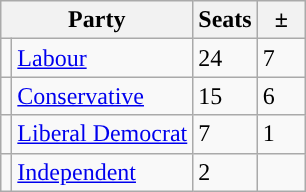<table class="wikitable">
<tr>
<th colspan="2">Party</th>
<th>Seats</th>
<th>  ±  </th>
</tr>
<tr>
<td style="background-color: "></td>
<td><a href='#'>Labour</a></td>
<td>24</td>
<td> 7</td>
</tr>
<tr>
<td style="background-color: "></td>
<td><a href='#'>Conservative</a></td>
<td>15</td>
<td> 6</td>
</tr>
<tr>
<td style="background-color: "></td>
<td><a href='#'>Liberal Democrat</a></td>
<td>7</td>
<td> 1</td>
</tr>
<tr>
<td style="background-color: "></td>
<td><a href='#'>Independent</a></td>
<td>2</td>
<td></td>
</tr>
</table>
